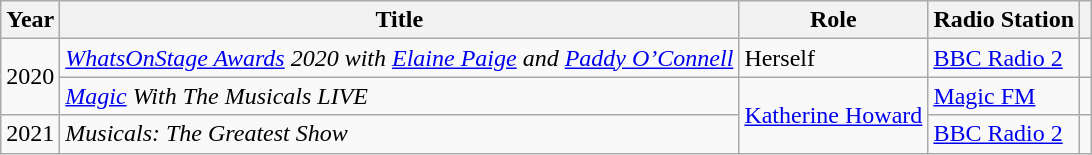<table class="wikitable plainrowheaders sortable">
<tr>
<th scope="col">Year</th>
<th scope="col">Title</th>
<th scope="col">Role</th>
<th scope="col">Radio Station</th>
<th style="text-align: center;" class="unsortable"></th>
</tr>
<tr>
<td rowspan="2">2020</td>
<td><em><a href='#'>WhatsOnStage Awards</a> 2020 with <a href='#'>Elaine Paige</a> and <a href='#'>Paddy O’Connell</a></em></td>
<td>Herself</td>
<td><a href='#'>BBC Radio 2</a></td>
<td></td>
</tr>
<tr>
<td><em><a href='#'>Magic</a> With The Musicals LIVE</em></td>
<td rowspan="2"><a href='#'>Katherine Howard</a></td>
<td><a href='#'>Magic FM</a></td>
<td></td>
</tr>
<tr>
<td>2021</td>
<td><em>Musicals: The Greatest Show</em></td>
<td><a href='#'>BBC Radio 2</a></td>
<td></td>
</tr>
</table>
